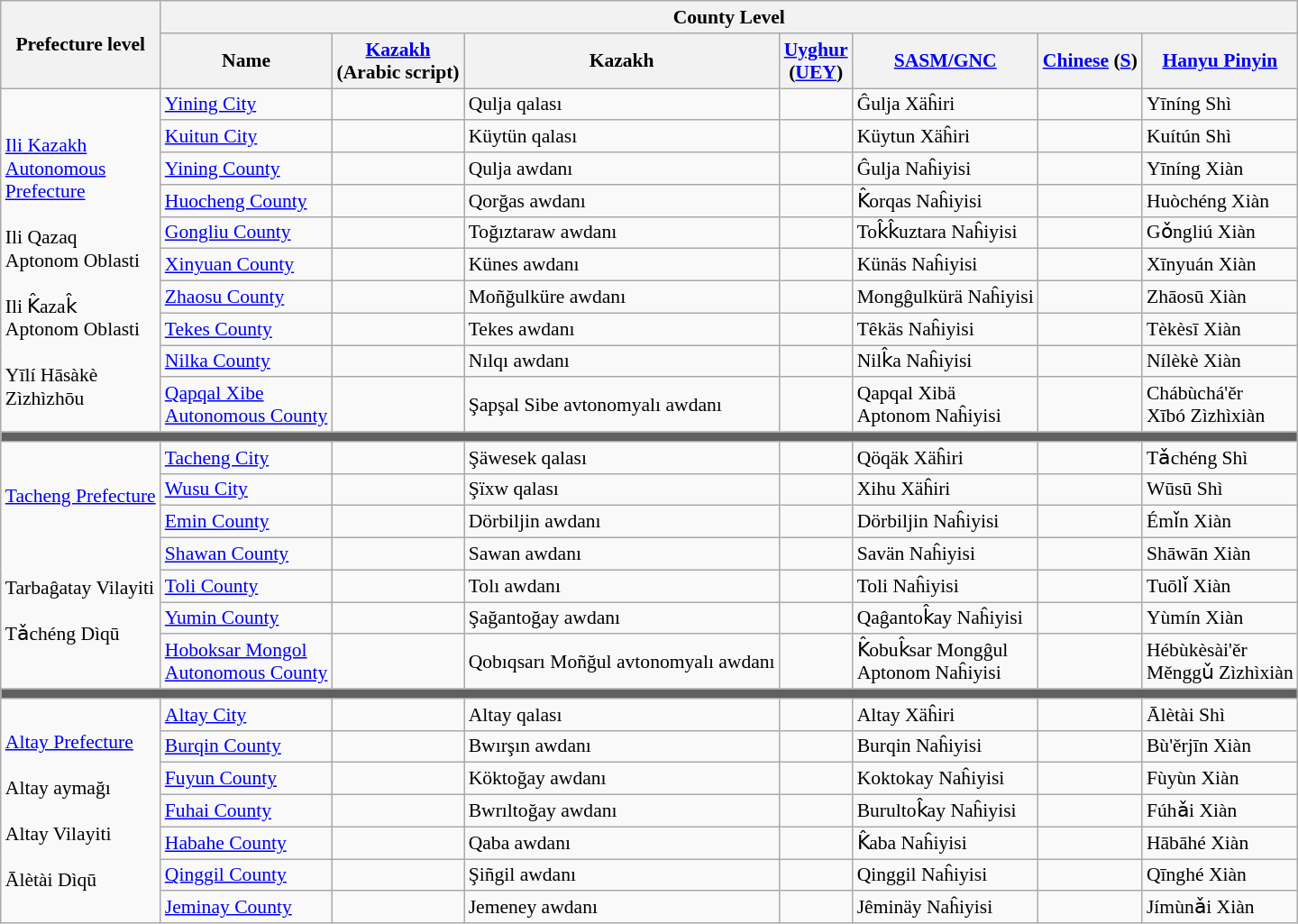<table class="wikitable" style="font-size: 90%;">
<tr>
<th rowspan="2">Prefecture level</th>
<th colspan="7">County Level</th>
</tr>
<tr>
<th>Name</th>
<th><a href='#'>Kazakh</a><br>(Arabic script)</th>
<th>Kazakh<br></th>
<th><a href='#'>Uyghur</a><br>(<a href='#'>UEY</a>)</th>
<th><a href='#'>SASM/GNC</a><br></th>
<th><a href='#'>Chinese</a> (<a href='#'>S</a>)</th>
<th><a href='#'>Hanyu Pinyin</a></th>
</tr>
<tr>
<td rowspan=10><br><a href='#'>Ili Kazakh<br>Autonomous<br>Prefecture</a><br><br>Ili Qazaq<br>Aptonom Oblasti<br><br>Ili K̂azak̂<br>Aptonom Oblasti<br><br>Yīlí Hāsàkè<br>Zìzhìzhōu</td>
<td><a href='#'>Yining City</a></td>
<td></td>
<td>Qulja qalası</td>
<td></td>
<td>Ĝulja Xäĥiri</td>
<td></td>
<td>Yīníng Shì</td>
</tr>
<tr>
<td><a href='#'>Kuitun City</a></td>
<td></td>
<td>Küytün qalası</td>
<td></td>
<td>Küytun Xäĥiri</td>
<td></td>
<td>Kuítún Shì</td>
</tr>
<tr>
<td><a href='#'>Yining County</a></td>
<td></td>
<td>Qulja awdanı</td>
<td></td>
<td>Ĝulja Naĥiyisi</td>
<td></td>
<td>Yīníng Xiàn</td>
</tr>
<tr>
<td><a href='#'>Huocheng County</a></td>
<td></td>
<td>Qorğas awdanı</td>
<td></td>
<td>K̂orqas Naĥiyisi</td>
<td></td>
<td>Huòchéng Xiàn</td>
</tr>
<tr>
<td><a href='#'>Gongliu County</a></td>
<td></td>
<td>Toğıztaraw awdanı</td>
<td></td>
<td>Tok̂k̂uztara Naĥiyisi</td>
<td></td>
<td>Gǒngliú Xiàn</td>
</tr>
<tr>
<td><a href='#'>Xinyuan County</a></td>
<td></td>
<td>Künes awdanı</td>
<td></td>
<td>Künäs Naĥiyisi</td>
<td></td>
<td>Xīnyuán Xiàn</td>
</tr>
<tr>
<td><a href='#'>Zhaosu County</a></td>
<td></td>
<td>Moñğulküre awdanı</td>
<td></td>
<td>Mongĝulkürä Naĥiyisi</td>
<td></td>
<td>Zhāosū Xiàn</td>
</tr>
<tr>
<td><a href='#'>Tekes County</a></td>
<td></td>
<td>Tekes awdanı</td>
<td></td>
<td>Têkäs Naĥiyisi</td>
<td></td>
<td>Tèkèsī Xiàn</td>
</tr>
<tr>
<td><a href='#'>Nilka County</a></td>
<td></td>
<td>Nılqı awdanı</td>
<td></td>
<td>Nilk̂a Naĥiyisi</td>
<td></td>
<td>Nílèkè Xiàn</td>
</tr>
<tr>
<td><a href='#'>Qapqal Xibe<br>Autonomous County</a></td>
<td></td>
<td>Şapşal Sibe avtonomyalı awdanı</td>
<td></td>
<td>Qapqal Xibä<br>Aptonom Naĥiyisi</td>
<td><br></td>
<td>Chábùchá'ěr<br>Xībó Zìzhìxiàn</td>
</tr>
<tr>
</tr>
<tr style = "background:#606060; height: 2pt">
<td colspan = "8"></td>
</tr>
<tr>
<td rowspan=7><a href='#'>Tacheng Prefecture</a><br><br><br><br>Tarbaĝatay Vilayiti<br><br>Tǎchéng Dìqū</td>
<td><a href='#'>Tacheng City</a></td>
<td></td>
<td>Şäwesek qalası</td>
<td></td>
<td>Qöqäk Xäĥiri</td>
<td></td>
<td>Tǎchéng Shì</td>
</tr>
<tr>
<td><a href='#'>Wusu City</a></td>
<td></td>
<td>Şïxw qalası</td>
<td></td>
<td>Xihu Xäĥiri</td>
<td></td>
<td>Wūsū Shì</td>
</tr>
<tr>
<td><a href='#'>Emin County</a></td>
<td></td>
<td>Dörbiljin awdanı</td>
<td></td>
<td>Dörbiljin Naĥiyisi</td>
<td></td>
<td>Émǐn Xiàn</td>
</tr>
<tr>
<td><a href='#'>Shawan County</a></td>
<td></td>
<td>Sawan awdanı</td>
<td></td>
<td>Savän Naĥiyisi</td>
<td></td>
<td>Shāwān Xiàn</td>
</tr>
<tr>
<td><a href='#'>Toli County</a></td>
<td></td>
<td>Tolı awdanı</td>
<td></td>
<td>Toli Naĥiyisi</td>
<td></td>
<td>Tuōlǐ Xiàn</td>
</tr>
<tr>
<td><a href='#'>Yumin County</a></td>
<td></td>
<td>Şağantoğay awdanı</td>
<td></td>
<td>Qaĝantok̂ay Naĥiyisi</td>
<td></td>
<td>Yùmín Xiàn</td>
</tr>
<tr>
<td><a href='#'>Hoboksar Mongol<br>Autonomous County</a></td>
<td></td>
<td>Qobıqsarı Moñğul avtonomyalı awdanı</td>
<td></td>
<td>K̂obuk̂sar Mongĝul<br>Aptonom Naĥiyisi</td>
<td><br></td>
<td>Hébùkèsài'ěr<br>Měnggǔ Zìzhìxiàn</td>
</tr>
<tr>
</tr>
<tr style = "background:#606060; height: 2pt">
<td colspan = "8"></td>
</tr>
<tr>
<td rowspan=7><a href='#'>Altay Prefecture</a><br><br>Altay aymağı<br><br>Altay Vilayiti<br><br>Ālètài Dìqū</td>
<td><a href='#'>Altay City</a></td>
<td></td>
<td>Altay qalası</td>
<td></td>
<td>Altay Xäĥiri</td>
<td></td>
<td>Ālètài Shì</td>
</tr>
<tr>
<td><a href='#'>Burqin County</a></td>
<td></td>
<td>Bwırşın awdanı</td>
<td></td>
<td>Burqin Naĥiyisi</td>
<td></td>
<td>Bù'ěrjīn Xiàn</td>
</tr>
<tr>
<td><a href='#'>Fuyun County</a></td>
<td></td>
<td>Köktoğay awdanı</td>
<td></td>
<td>Koktokay Naĥiyisi</td>
<td></td>
<td>Fùyùn Xiàn</td>
</tr>
<tr>
<td><a href='#'>Fuhai County</a></td>
<td></td>
<td>Bwrıltoğay awdanı</td>
<td></td>
<td>Burultok̂ay Naĥiyisi</td>
<td></td>
<td>Fúhǎi Xiàn</td>
</tr>
<tr>
<td><a href='#'>Habahe County</a></td>
<td></td>
<td>Qaba awdanı</td>
<td></td>
<td>K̂aba Naĥiyisi</td>
<td></td>
<td>Hābāhé Xiàn</td>
</tr>
<tr>
<td><a href='#'>Qinggil County</a></td>
<td></td>
<td>Şiñgil awdanı</td>
<td></td>
<td>Qinggil Naĥiyisi</td>
<td></td>
<td>Qīnghé Xiàn</td>
</tr>
<tr>
<td><a href='#'>Jeminay County</a></td>
<td></td>
<td>Jemeney awdanı</td>
<td></td>
<td>Jêminäy Naĥiyisi</td>
<td></td>
<td>Jímùnǎi Xiàn</td>
</tr>
</table>
